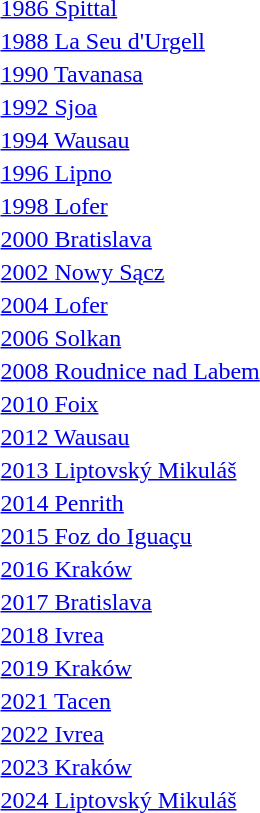<table>
<tr>
<td><a href='#'>1986 Spittal</a></td>
<td></td>
<td></td>
<td></td>
</tr>
<tr>
<td><a href='#'>1988 La Seu d'Urgell</a></td>
<td></td>
<td></td>
<td></td>
</tr>
<tr>
<td><a href='#'>1990 Tavanasa</a></td>
<td></td>
<td></td>
<td></td>
</tr>
<tr>
<td><a href='#'>1992 Sjoa</a></td>
<td></td>
<td></td>
<td></td>
</tr>
<tr>
<td><a href='#'>1994 Wausau</a></td>
<td></td>
<td></td>
<td></td>
</tr>
<tr>
<td><a href='#'>1996 Lipno</a></td>
<td></td>
<td></td>
<td></td>
</tr>
<tr>
<td><a href='#'>1998 Lofer</a></td>
<td></td>
<td></td>
<td></td>
</tr>
<tr>
<td><a href='#'>2000 Bratislava</a></td>
<td></td>
<td></td>
<td></td>
</tr>
<tr>
<td><a href='#'>2002 Nowy Sącz</a></td>
<td></td>
<td></td>
<td></td>
</tr>
<tr>
<td><a href='#'>2004 Lofer</a></td>
<td></td>
<td></td>
<td></td>
</tr>
<tr>
<td><a href='#'>2006 Solkan</a></td>
<td></td>
<td></td>
<td></td>
</tr>
<tr>
<td><a href='#'>2008 Roudnice nad Labem</a></td>
<td></td>
<td></td>
<td></td>
</tr>
<tr>
<td><a href='#'>2010 Foix</a></td>
<td></td>
<td></td>
<td></td>
</tr>
<tr>
<td><a href='#'>2012 Wausau</a></td>
<td></td>
<td></td>
<td></td>
</tr>
<tr>
<td><a href='#'>2013 Liptovský Mikuláš</a></td>
<td></td>
<td></td>
<td></td>
</tr>
<tr>
<td><a href='#'>2014 Penrith</a></td>
<td></td>
<td></td>
<td></td>
</tr>
<tr>
<td><a href='#'>2015 Foz do Iguaçu</a></td>
<td></td>
<td></td>
<td></td>
</tr>
<tr>
<td><a href='#'>2016 Kraków</a></td>
<td></td>
<td></td>
<td></td>
</tr>
<tr>
<td><a href='#'>2017 Bratislava</a></td>
<td></td>
<td></td>
<td></td>
</tr>
<tr>
<td><a href='#'>2018 Ivrea</a></td>
<td></td>
<td></td>
<td></td>
</tr>
<tr>
<td><a href='#'>2019 Kraków</a></td>
<td></td>
<td></td>
<td></td>
</tr>
<tr>
<td><a href='#'>2021 Tacen</a></td>
<td></td>
<td></td>
<td></td>
</tr>
<tr>
<td><a href='#'>2022 Ivrea</a></td>
<td></td>
<td></td>
<td></td>
</tr>
<tr>
<td><a href='#'>2023 Kraków</a></td>
<td></td>
<td></td>
<td></td>
</tr>
<tr>
<td><a href='#'>2024 Liptovský Mikuláš</a></td>
<td></td>
<td></td>
<td></td>
</tr>
</table>
